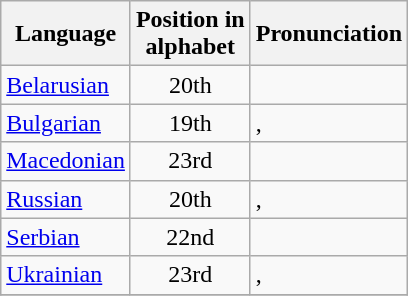<table class="wikitable">
<tr>
<th>Language</th>
<th>Position in <br> alphabet</th>
<th>Pronunciation</th>
</tr>
<tr>
<td><a href='#'>Belarusian</a></td>
<td align=center>20th</td>
<td></td>
</tr>
<tr>
<td><a href='#'>Bulgarian</a></td>
<td align=center>19th</td>
<td>, </td>
</tr>
<tr>
<td><a href='#'>Macedonian</a></td>
<td align=center>23rd</td>
<td></td>
</tr>
<tr>
<td><a href='#'>Russian</a></td>
<td align=center>20th</td>
<td>, </td>
</tr>
<tr>
<td><a href='#'>Serbian</a></td>
<td align=center>22nd</td>
<td></td>
</tr>
<tr>
<td><a href='#'>Ukrainian</a></td>
<td align=center>23rd</td>
<td>, </td>
</tr>
<tr>
</tr>
</table>
